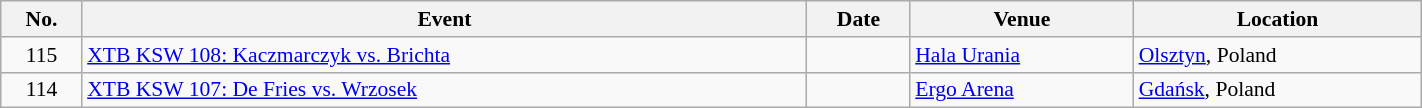<table class="wikitable sortable" style="width:75%; font-size:90%;">
<tr>
<th>No.</th>
<th>Event</th>
<th>Date</th>
<th>Venue</th>
<th>Location</th>
</tr>
<tr>
<td align=center>115</td>
<td><a href='#'>XTB KSW 108: Kaczmarczyk vs. Brichta</a></td>
<td></td>
<td><a href='#'>Hala Urania</a></td>
<td> <a href='#'>Olsztyn</a>, Poland</td>
</tr>
<tr>
<td align=center>114</td>
<td><a href='#'>XTB KSW 107: De Fries vs. Wrzosek</a></td>
<td></td>
<td><a href='#'>Ergo Arena</a></td>
<td> <a href='#'>Gdańsk</a>, Poland</td>
</tr>
</table>
